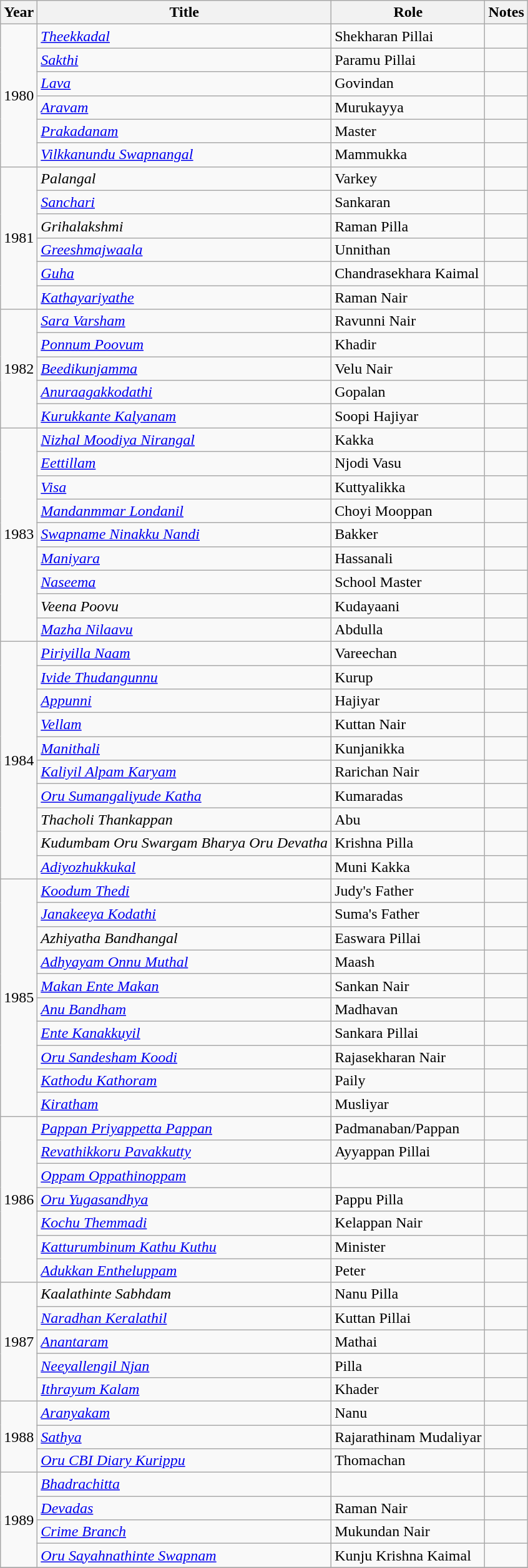<table class="wikitable sortable">
<tr>
<th>Year</th>
<th>Title</th>
<th>Role</th>
<th class="unsortable">Notes</th>
</tr>
<tr>
<td rowspan=6>1980</td>
<td><em><a href='#'>Theekkadal</a></em></td>
<td>Shekharan Pillai</td>
<td></td>
</tr>
<tr>
<td><em><a href='#'>Sakthi</a></em></td>
<td>Paramu Pillai</td>
<td></td>
</tr>
<tr>
<td><em><a href='#'>Lava</a></em></td>
<td>Govindan</td>
<td></td>
</tr>
<tr>
<td><em><a href='#'>Aravam</a></em></td>
<td>Murukayya</td>
<td></td>
</tr>
<tr>
<td><em><a href='#'>Prakadanam</a></em></td>
<td>Master</td>
<td></td>
</tr>
<tr>
<td><em><a href='#'>Vilkkanundu Swapnangal</a></em></td>
<td>Mammukka</td>
<td></td>
</tr>
<tr>
<td rowspan=6>1981</td>
<td><em>Palangal</em></td>
<td>Varkey</td>
<td></td>
</tr>
<tr>
<td><em><a href='#'>Sanchari</a></em></td>
<td>Sankaran</td>
<td></td>
</tr>
<tr>
<td><em>Grihalakshmi</em></td>
<td>Raman Pilla</td>
<td></td>
</tr>
<tr>
<td><em><a href='#'>Greeshmajwaala</a></em></td>
<td>Unnithan</td>
<td></td>
</tr>
<tr>
<td><em><a href='#'>Guha</a></em></td>
<td>Chandrasekhara Kaimal</td>
<td></td>
</tr>
<tr>
<td><em><a href='#'>Kathayariyathe</a></em></td>
<td>Raman Nair</td>
<td></td>
</tr>
<tr>
<td rowspan=5>1982</td>
<td><em><a href='#'>Sara Varsham</a></em></td>
<td>Ravunni Nair</td>
<td></td>
</tr>
<tr>
<td><em><a href='#'>Ponnum Poovum</a></em></td>
<td>Khadir</td>
<td></td>
</tr>
<tr>
<td><em><a href='#'>Beedikunjamma</a></em></td>
<td>Velu Nair</td>
<td></td>
</tr>
<tr>
<td><em><a href='#'>Anuraagakkodathi</a></em></td>
<td>Gopalan</td>
<td></td>
</tr>
<tr>
<td><em><a href='#'>Kurukkante Kalyanam</a></em></td>
<td>Soopi Hajiyar</td>
<td></td>
</tr>
<tr>
<td rowspan=9>1983</td>
<td><em><a href='#'>Nizhal Moodiya Nirangal</a></em></td>
<td>Kakka</td>
<td></td>
</tr>
<tr>
<td><em><a href='#'>Eettillam</a></em></td>
<td>Njodi Vasu</td>
<td></td>
</tr>
<tr>
<td><em><a href='#'>Visa</a></em></td>
<td>Kuttyalikka</td>
<td></td>
</tr>
<tr>
<td><em><a href='#'>Mandanmmar Londanil</a></em></td>
<td>Choyi Mooppan</td>
<td></td>
</tr>
<tr>
<td><em><a href='#'>Swapname Ninakku Nandi</a></em></td>
<td>Bakker</td>
<td></td>
</tr>
<tr>
<td><em><a href='#'>Maniyara</a></em></td>
<td>Hassanali</td>
<td></td>
</tr>
<tr>
<td><em><a href='#'>Naseema</a></em></td>
<td>School Master</td>
<td></td>
</tr>
<tr>
<td><em>Veena Poovu</em></td>
<td>Kudayaani</td>
<td></td>
</tr>
<tr>
<td><em><a href='#'>Mazha Nilaavu</a></em></td>
<td>Abdulla</td>
<td></td>
</tr>
<tr>
<td rowspan=10>1984</td>
<td><em><a href='#'>Piriyilla Naam</a></em></td>
<td>Vareechan</td>
<td></td>
</tr>
<tr>
<td><em><a href='#'>Ivide Thudangunnu</a></em></td>
<td>Kurup</td>
<td></td>
</tr>
<tr>
<td><em><a href='#'>Appunni</a></em></td>
<td>Hajiyar</td>
<td></td>
</tr>
<tr>
<td><em><a href='#'>Vellam</a></em></td>
<td>Kuttan Nair</td>
<td></td>
</tr>
<tr>
<td><em><a href='#'>Manithali</a></em></td>
<td>Kunjanikka</td>
<td></td>
</tr>
<tr>
<td><em><a href='#'>Kaliyil Alpam Karyam</a></em></td>
<td>Rarichan Nair</td>
<td></td>
</tr>
<tr>
<td><em><a href='#'>Oru Sumangaliyude Katha</a></em></td>
<td>Kumaradas</td>
<td></td>
</tr>
<tr>
<td><em>Thacholi Thankappan</em></td>
<td>Abu</td>
<td></td>
</tr>
<tr>
<td><em>Kudumbam Oru Swargam Bharya Oru Devatha</em></td>
<td>Krishna Pilla</td>
<td></td>
</tr>
<tr>
<td><em><a href='#'>Adiyozhukkukal</a></em></td>
<td>Muni Kakka</td>
<td></td>
</tr>
<tr>
<td rowspan=10>1985</td>
<td><em><a href='#'>Koodum Thedi</a></em></td>
<td>Judy's Father</td>
<td></td>
</tr>
<tr>
<td><em><a href='#'>Janakeeya Kodathi</a></em></td>
<td>Suma's Father</td>
<td></td>
</tr>
<tr>
<td><em>Azhiyatha Bandhangal</em></td>
<td>Easwara Pillai</td>
<td></td>
</tr>
<tr>
<td><em><a href='#'>Adhyayam Onnu Muthal</a></em></td>
<td>Maash</td>
<td></td>
</tr>
<tr>
<td><em><a href='#'>Makan Ente Makan</a></em></td>
<td>Sankan Nair</td>
<td></td>
</tr>
<tr>
<td><em><a href='#'>Anu Bandham</a></em></td>
<td>Madhavan</td>
<td></td>
</tr>
<tr>
<td><em><a href='#'>Ente Kanakkuyil</a></em></td>
<td>Sankara Pillai</td>
<td></td>
</tr>
<tr>
<td><em><a href='#'>Oru Sandesham Koodi</a></em></td>
<td>Rajasekharan Nair</td>
<td></td>
</tr>
<tr>
<td><em><a href='#'>Kathodu Kathoram</a></em></td>
<td>Paily</td>
<td></td>
</tr>
<tr>
<td><em><a href='#'>Kiratham</a></em></td>
<td>Musliyar</td>
<td></td>
</tr>
<tr>
<td rowspan=7>1986</td>
<td><em><a href='#'>Pappan Priyappetta Pappan</a></em></td>
<td>Padmanaban/Pappan</td>
<td></td>
</tr>
<tr>
<td><em><a href='#'>Revathikkoru Pavakkutty</a></em></td>
<td>Ayyappan Pillai</td>
<td></td>
</tr>
<tr>
<td><em><a href='#'>Oppam Oppathinoppam</a></em></td>
<td></td>
<td></td>
</tr>
<tr>
<td><em><a href='#'>Oru Yugasandhya</a></em></td>
<td>Pappu Pilla</td>
<td></td>
</tr>
<tr>
<td><em><a href='#'>Kochu Themmadi</a></em></td>
<td>Kelappan Nair</td>
<td></td>
</tr>
<tr>
<td><em><a href='#'>Katturumbinum Kathu Kuthu</a></em></td>
<td>Minister</td>
<td></td>
</tr>
<tr>
<td><em><a href='#'>Adukkan Entheluppam</a></em></td>
<td>Peter</td>
<td></td>
</tr>
<tr>
<td rowspan=5>1987</td>
<td><em>Kaalathinte Sabhdam</em></td>
<td>Nanu Pilla</td>
<td></td>
</tr>
<tr>
<td><em><a href='#'>Naradhan Keralathil</a></em></td>
<td>Kuttan Pillai</td>
<td></td>
</tr>
<tr>
<td><em><a href='#'>Anantaram</a></em></td>
<td>Mathai</td>
<td></td>
</tr>
<tr>
<td><em><a href='#'>Neeyallengil Njan</a></em></td>
<td>Pilla</td>
<td></td>
</tr>
<tr>
<td><em><a href='#'>Ithrayum Kalam</a></em></td>
<td>Khader</td>
<td></td>
</tr>
<tr>
<td rowspan=3>1988</td>
<td><em><a href='#'>Aranyakam</a></em></td>
<td>Nanu</td>
<td></td>
</tr>
<tr>
<td><em><a href='#'>Sathya</a></em></td>
<td>Rajarathinam Mudaliyar</td>
<td></td>
</tr>
<tr>
<td><em><a href='#'>Oru CBI Diary Kurippu</a></em></td>
<td>Thomachan</td>
<td></td>
</tr>
<tr>
<td rowspan=4>1989</td>
<td><em><a href='#'>Bhadrachitta</a></em></td>
<td></td>
<td></td>
</tr>
<tr>
<td><em><a href='#'>Devadas</a></em></td>
<td>Raman Nair</td>
<td></td>
</tr>
<tr>
<td><em><a href='#'>Crime Branch</a></em></td>
<td>Mukundan Nair</td>
<td></td>
</tr>
<tr>
<td><em><a href='#'>Oru Sayahnathinte Swapnam</a></em></td>
<td>Kunju Krishna Kaimal</td>
<td></td>
</tr>
<tr>
</tr>
</table>
